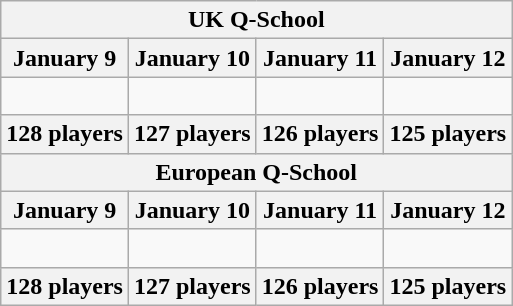<table class="wikitable">
<tr>
<th colspan=4><strong>UK Q-School</strong></th>
</tr>
<tr>
<th>January 9</th>
<th>January 10</th>
<th>January 11</th>
<th>January 12</th>
</tr>
<tr>
<td><br></td>
<td><br></td>
<td><br></td>
<td><br></td>
</tr>
<tr>
<th>128 players</th>
<th>127 players</th>
<th>126 players</th>
<th>125 players</th>
</tr>
<tr>
<th colspan=4><strong>European Q-School</strong></th>
</tr>
<tr>
<th>January 9</th>
<th>January 10</th>
<th>January 11</th>
<th>January 12</th>
</tr>
<tr>
<td><br></td>
<td><br></td>
<td><br></td>
<td><br></td>
</tr>
<tr>
<th>128 players</th>
<th>127 players</th>
<th>126 players</th>
<th>125 players</th>
</tr>
</table>
